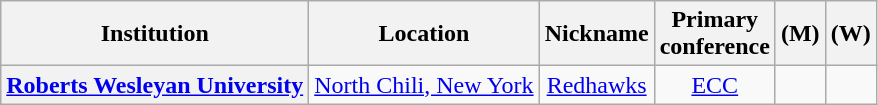<table class="sortable wikitable" style="text-align:center">
<tr>
<th>Institution</th>
<th>Location</th>
<th>Nickname</th>
<th>Primary<br>conference</th>
<th class="unsortable">(M)</th>
<th class="unsortable">(W)</th>
</tr>
<tr>
<th><a href='#'>Roberts Wesleyan University</a></th>
<td><a href='#'>North Chili, New York</a></td>
<td><a href='#'>Redhawks</a></td>
<td><a href='#'>ECC</a></td>
<td></td>
<td></td>
</tr>
</table>
